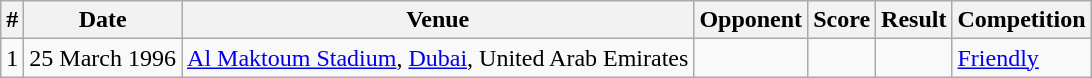<table class="wikitable">
<tr>
<th>#</th>
<th>Date</th>
<th>Venue</th>
<th>Opponent</th>
<th>Score</th>
<th>Result</th>
<th>Competition</th>
</tr>
<tr>
<td>1</td>
<td>25 March 1996</td>
<td><a href='#'>Al Maktoum Stadium</a>, <a href='#'>Dubai</a>, United Arab Emirates</td>
<td></td>
<td></td>
<td></td>
<td><a href='#'>Friendly</a></td>
</tr>
</table>
